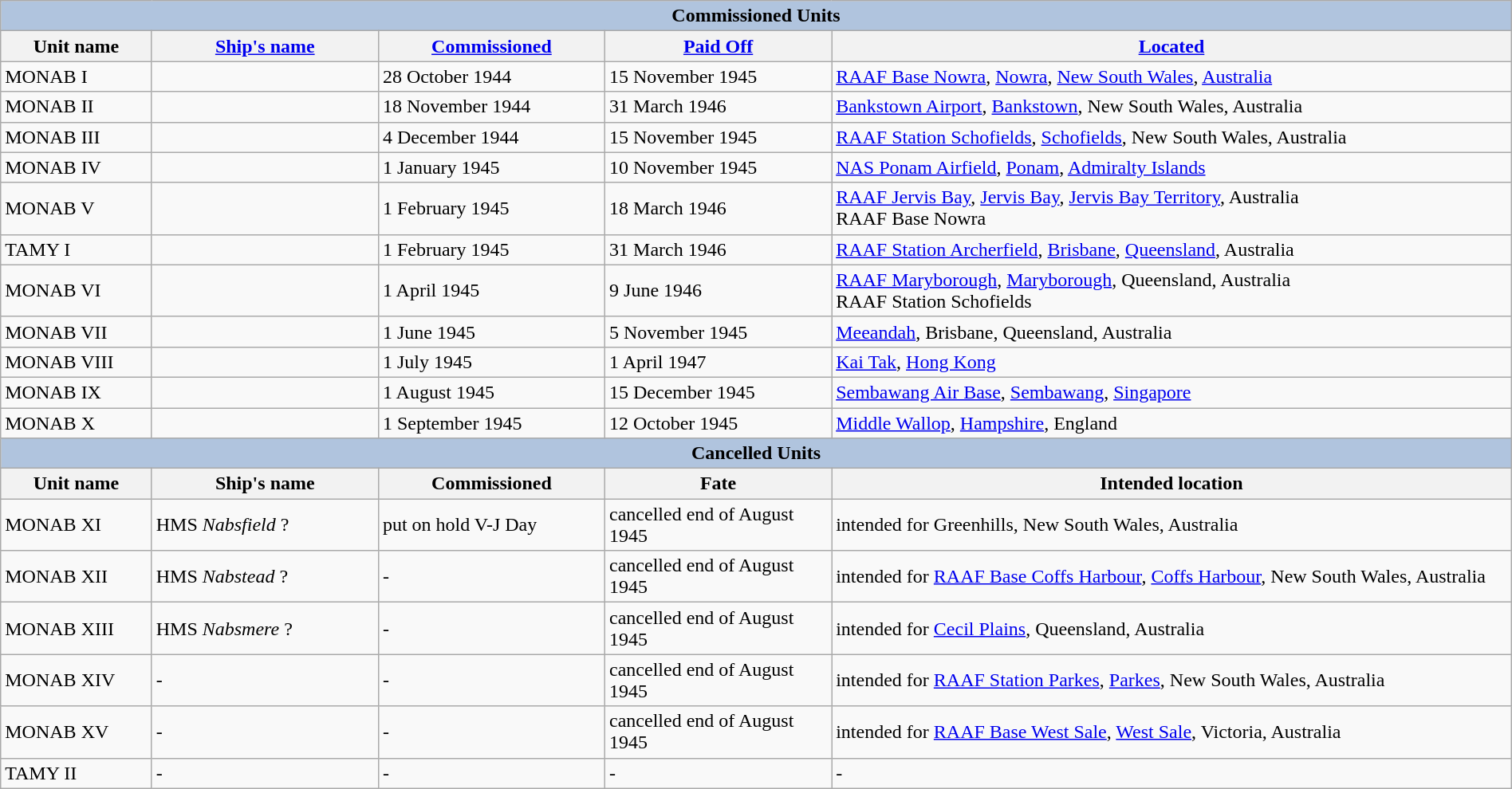<table class="wikitable" style="margin:auto; width:100%;">
<tr>
<th style="align: center; background:#B0C4DE;" colspan="5">Commissioned Units</th>
</tr>
<tr>
<th style="text-align:center; width:10%;">Unit name</th>
<th style="text-align:center; width:15%;"><a href='#'>Ship's name</a></th>
<th style="text-align:center; width:15%;"><a href='#'>Commissioned</a></th>
<th style="text-align:center; width:15%;"><a href='#'>Paid Off</a></th>
<th style="text-align:center; width:45%;"><a href='#'>Located</a></th>
</tr>
<tr>
<td>MONAB I</td>
<td></td>
<td>28 October 1944</td>
<td>15 November 1945</td>
<td><a href='#'>RAAF Base Nowra</a>, <a href='#'>Nowra</a>, <a href='#'>New South Wales</a>, <a href='#'>Australia</a></td>
</tr>
<tr>
<td>MONAB II</td>
<td></td>
<td>18 November 1944</td>
<td>31 March 1946</td>
<td><a href='#'>Bankstown Airport</a>, <a href='#'>Bankstown</a>, New South Wales, Australia</td>
</tr>
<tr>
<td>MONAB III</td>
<td></td>
<td>4 December 1944</td>
<td>15 November 1945</td>
<td><a href='#'>RAAF Station Schofields</a>, <a href='#'>Schofields</a>, New South Wales, Australia</td>
</tr>
<tr>
<td>MONAB IV</td>
<td></td>
<td>1 January 1945</td>
<td>10 November 1945</td>
<td><a href='#'>NAS Ponam Airfield</a>, <a href='#'>Ponam</a>, <a href='#'>Admiralty Islands</a></td>
</tr>
<tr>
<td>MONAB V</td>
<td></td>
<td>1 February 1945</td>
<td>18 March 1946</td>
<td><a href='#'>RAAF Jervis Bay</a>, <a href='#'>Jervis Bay</a>, <a href='#'>Jervis Bay Territory</a>, Australia<br>RAAF Base Nowra</td>
</tr>
<tr>
<td>TAMY I</td>
<td></td>
<td>1 February 1945</td>
<td>31 March 1946</td>
<td><a href='#'>RAAF Station Archerfield</a>, <a href='#'>Brisbane</a>, <a href='#'>Queensland</a>, Australia</td>
</tr>
<tr>
<td>MONAB VI</td>
<td></td>
<td>1 April 1945</td>
<td>9 June 1946</td>
<td><a href='#'>RAAF Maryborough</a>, <a href='#'>Maryborough</a>, Queensland, Australia<br>RAAF Station Schofields</td>
</tr>
<tr>
<td>MONAB VII</td>
<td></td>
<td>1 June 1945</td>
<td>5 November 1945</td>
<td><a href='#'>Meeandah</a>, Brisbane, Queensland, Australia</td>
</tr>
<tr>
<td>MONAB VIII</td>
<td></td>
<td>1 July 1945</td>
<td>1 April 1947</td>
<td><a href='#'>Kai Tak</a>, <a href='#'>Hong Kong</a></td>
</tr>
<tr>
<td>MONAB IX</td>
<td></td>
<td>1 August 1945</td>
<td>15 December 1945</td>
<td><a href='#'>Sembawang Air Base</a>, <a href='#'>Sembawang</a>, <a href='#'>Singapore</a></td>
</tr>
<tr>
<td>MONAB X</td>
<td></td>
<td>1 September 1945</td>
<td>12 October 1945</td>
<td><a href='#'>Middle Wallop</a>, <a href='#'>Hampshire</a>, England</td>
</tr>
<tr>
<th style="align: center; background:#B0C4DE;" colspan="5">Cancelled Units</th>
</tr>
<tr>
<th style="text-align:center; width:10%;">Unit name</th>
<th style="text-align:center; width:15%;">Ship's name</th>
<th style="text-align:center; width:15%;">Commissioned</th>
<th style="text-align:center; width:15%;">Fate</th>
<th style="text-align:center; width:45%;">Intended location</th>
</tr>
<tr>
<td>MONAB XI</td>
<td>HMS <em>Nabsfield</em> ?</td>
<td>put on hold V-J Day</td>
<td>cancelled end of August 1945</td>
<td>intended for Greenhills, New South Wales, Australia</td>
</tr>
<tr>
<td>MONAB XII</td>
<td>HMS <em>Nabstead</em> ?</td>
<td>-</td>
<td>cancelled end of August 1945</td>
<td>intended for <a href='#'>RAAF Base Coffs Harbour</a>, <a href='#'>Coffs Harbour</a>, New South Wales, Australia</td>
</tr>
<tr>
<td>MONAB XIII</td>
<td>HMS <em>Nabsmere</em> ?</td>
<td>-</td>
<td>cancelled end of August 1945</td>
<td>intended for <a href='#'>Cecil Plains</a>, Queensland, Australia</td>
</tr>
<tr>
<td>MONAB XIV</td>
<td>-</td>
<td>-</td>
<td>cancelled end of August 1945</td>
<td>intended for <a href='#'>RAAF Station Parkes</a>, <a href='#'>Parkes</a>, New South Wales, Australia</td>
</tr>
<tr>
<td>MONAB XV</td>
<td>-</td>
<td>-</td>
<td>cancelled end of August 1945</td>
<td>intended for <a href='#'>RAAF Base West Sale</a>, <a href='#'>West Sale</a>, Victoria, Australia</td>
</tr>
<tr>
<td>TAMY II</td>
<td>-</td>
<td>-</td>
<td>-</td>
<td>-</td>
</tr>
</table>
